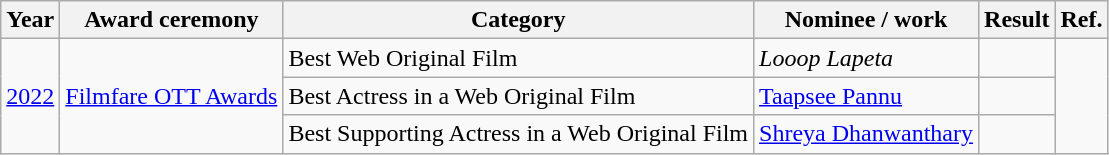<table class="wikitable">
<tr>
<th>Year</th>
<th>Award ceremony</th>
<th>Category</th>
<th>Nominee / work</th>
<th>Result</th>
<th>Ref.</th>
</tr>
<tr>
<td rowspan="3"><a href='#'>2022</a></td>
<td rowspan="3"><a href='#'>Filmfare OTT Awards</a></td>
<td>Best Web Original Film</td>
<td><em>Looop Lapeta</em></td>
<td></td>
<td rowspan="3"></td>
</tr>
<tr>
<td>Best Actress in a Web Original Film</td>
<td><a href='#'>Taapsee Pannu</a></td>
<td></td>
</tr>
<tr>
<td>Best Supporting Actress in a Web Original Film</td>
<td><a href='#'>Shreya Dhanwanthary</a></td>
<td></td>
</tr>
</table>
